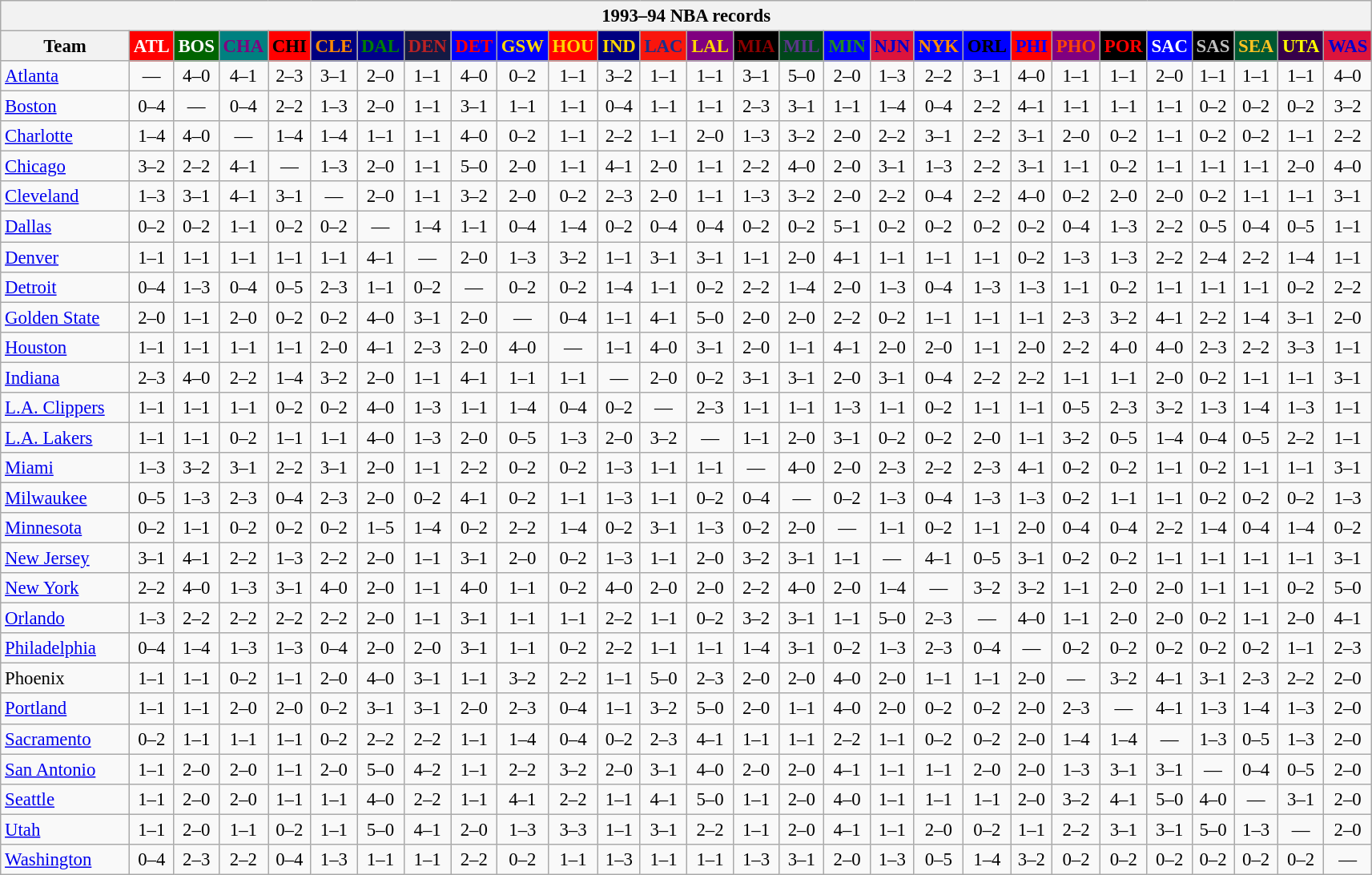<table class="wikitable" style="font-size:95%; text-align:center;">
<tr>
<th colspan=28>1993–94 NBA records</th>
</tr>
<tr>
<th width=100>Team</th>
<th style="background:#FF0000;color:#FFFFFF;width=35">ATL</th>
<th style="background:#006400;color:#FFFFFF;width=35">BOS</th>
<th style="background:#008080;color:#800080;width=35">CHA</th>
<th style="background:#FF0000;color:#000000;width=35">CHI</th>
<th style="background:#000080;color:#FF8C00;width=35">CLE</th>
<th style="background:#00008B;color:#008000;width=35">DAL</th>
<th style="background:#141A44;color:#BC2224;width=35">DEN</th>
<th style="background:#0000FF;color:#FF0000;width=35">DET</th>
<th style="background:#0000FF;color:#FFD700;width=35">GSW</th>
<th style="background:#FF0000;color:#FFD700;width=35">HOU</th>
<th style="background:#000080;color:#FFD700;width=35">IND</th>
<th style="background:#F9160D;color:#1A2E8B;width=35">LAC</th>
<th style="background:#800080;color:#FFD700;width=35">LAL</th>
<th style="background:#000000;color:#8B0000;width=35">MIA</th>
<th style="background:#00471B;color:#5C378A;width=35">MIL</th>
<th style="background:#0000FF;color:#228B22;width=35">MIN</th>
<th style="background:#DC143C;color:#0000CD;width=35">NJN</th>
<th style="background:#0000FF;color:#FF8C00;width=35">NYK</th>
<th style="background:#0000FF;color:#000000;width=35">ORL</th>
<th style="background:#FF0000;color:#0000FF;width=35">PHI</th>
<th style="background:#800080;color:#FF4500;width=35">PHO</th>
<th style="background:#000000;color:#FF0000;width=35">POR</th>
<th style="background:#0000FF;color:#FFFFFF;width=35">SAC</th>
<th style="background:#000000;color:#C0C0C0;width=35">SAS</th>
<th style="background:#005831;color:#FFC322;width=35">SEA</th>
<th style="background:#36004A;color:#FFFF00;width=35">UTA</th>
<th style="background:#DC143C;color:#0000CD;width=35">WAS</th>
</tr>
<tr>
<td style="text-align:left;"><a href='#'>Atlanta</a></td>
<td>—</td>
<td>4–0</td>
<td>4–1</td>
<td>2–3</td>
<td>3–1</td>
<td>2–0</td>
<td>1–1</td>
<td>4–0</td>
<td>0–2</td>
<td>1–1</td>
<td>3–2</td>
<td>1–1</td>
<td>1–1</td>
<td>3–1</td>
<td>5–0</td>
<td>2–0</td>
<td>1–3</td>
<td>2–2</td>
<td>3–1</td>
<td>4–0</td>
<td>1–1</td>
<td>1–1</td>
<td>2–0</td>
<td>1–1</td>
<td>1–1</td>
<td>1–1</td>
<td>4–0</td>
</tr>
<tr>
<td style="text-align:left;"><a href='#'>Boston</a></td>
<td>0–4</td>
<td>—</td>
<td>0–4</td>
<td>2–2</td>
<td>1–3</td>
<td>2–0</td>
<td>1–1</td>
<td>3–1</td>
<td>1–1</td>
<td>1–1</td>
<td>0–4</td>
<td>1–1</td>
<td>1–1</td>
<td>2–3</td>
<td>3–1</td>
<td>1–1</td>
<td>1–4</td>
<td>0–4</td>
<td>2–2</td>
<td>4–1</td>
<td>1–1</td>
<td>1–1</td>
<td>1–1</td>
<td>0–2</td>
<td>0–2</td>
<td>0–2</td>
<td>3–2</td>
</tr>
<tr>
<td style="text-align:left;"><a href='#'>Charlotte</a></td>
<td>1–4</td>
<td>4–0</td>
<td>—</td>
<td>1–4</td>
<td>1–4</td>
<td>1–1</td>
<td>1–1</td>
<td>4–0</td>
<td>0–2</td>
<td>1–1</td>
<td>2–2</td>
<td>1–1</td>
<td>2–0</td>
<td>1–3</td>
<td>3–2</td>
<td>2–0</td>
<td>2–2</td>
<td>3–1</td>
<td>2–2</td>
<td>3–1</td>
<td>2–0</td>
<td>0–2</td>
<td>1–1</td>
<td>0–2</td>
<td>0–2</td>
<td>1–1</td>
<td>2–2</td>
</tr>
<tr>
<td style="text-align:left;"><a href='#'>Chicago</a></td>
<td>3–2</td>
<td>2–2</td>
<td>4–1</td>
<td>—</td>
<td>1–3</td>
<td>2–0</td>
<td>1–1</td>
<td>5–0</td>
<td>2–0</td>
<td>1–1</td>
<td>4–1</td>
<td>2–0</td>
<td>1–1</td>
<td>2–2</td>
<td>4–0</td>
<td>2–0</td>
<td>3–1</td>
<td>1–3</td>
<td>2–2</td>
<td>3–1</td>
<td>1–1</td>
<td>0–2</td>
<td>1–1</td>
<td>1–1</td>
<td>1–1</td>
<td>2–0</td>
<td>4–0</td>
</tr>
<tr>
<td style="text-align:left;"><a href='#'>Cleveland</a></td>
<td>1–3</td>
<td>3–1</td>
<td>4–1</td>
<td>3–1</td>
<td>—</td>
<td>2–0</td>
<td>1–1</td>
<td>3–2</td>
<td>2–0</td>
<td>0–2</td>
<td>2–3</td>
<td>2–0</td>
<td>1–1</td>
<td>1–3</td>
<td>3–2</td>
<td>2–0</td>
<td>2–2</td>
<td>0–4</td>
<td>2–2</td>
<td>4–0</td>
<td>0–2</td>
<td>2–0</td>
<td>2–0</td>
<td>0–2</td>
<td>1–1</td>
<td>1–1</td>
<td>3–1</td>
</tr>
<tr>
<td style="text-align:left;"><a href='#'>Dallas</a></td>
<td>0–2</td>
<td>0–2</td>
<td>1–1</td>
<td>0–2</td>
<td>0–2</td>
<td>—</td>
<td>1–4</td>
<td>1–1</td>
<td>0–4</td>
<td>1–4</td>
<td>0–2</td>
<td>0–4</td>
<td>0–4</td>
<td>0–2</td>
<td>0–2</td>
<td>5–1</td>
<td>0–2</td>
<td>0–2</td>
<td>0–2</td>
<td>0–2</td>
<td>0–4</td>
<td>1–3</td>
<td>2–2</td>
<td>0–5</td>
<td>0–4</td>
<td>0–5</td>
<td>1–1</td>
</tr>
<tr>
<td style="text-align:left;"><a href='#'>Denver</a></td>
<td>1–1</td>
<td>1–1</td>
<td>1–1</td>
<td>1–1</td>
<td>1–1</td>
<td>4–1</td>
<td>—</td>
<td>2–0</td>
<td>1–3</td>
<td>3–2</td>
<td>1–1</td>
<td>3–1</td>
<td>3–1</td>
<td>1–1</td>
<td>2–0</td>
<td>4–1</td>
<td>1–1</td>
<td>1–1</td>
<td>1–1</td>
<td>0–2</td>
<td>1–3</td>
<td>1–3</td>
<td>2–2</td>
<td>2–4</td>
<td>2–2</td>
<td>1–4</td>
<td>1–1</td>
</tr>
<tr>
<td style="text-align:left;"><a href='#'>Detroit</a></td>
<td>0–4</td>
<td>1–3</td>
<td>0–4</td>
<td>0–5</td>
<td>2–3</td>
<td>1–1</td>
<td>0–2</td>
<td>—</td>
<td>0–2</td>
<td>0–2</td>
<td>1–4</td>
<td>1–1</td>
<td>0–2</td>
<td>2–2</td>
<td>1–4</td>
<td>2–0</td>
<td>1–3</td>
<td>0–4</td>
<td>1–3</td>
<td>1–3</td>
<td>1–1</td>
<td>0–2</td>
<td>1–1</td>
<td>1–1</td>
<td>1–1</td>
<td>0–2</td>
<td>2–2</td>
</tr>
<tr>
<td style="text-align:left;"><a href='#'>Golden State</a></td>
<td>2–0</td>
<td>1–1</td>
<td>2–0</td>
<td>0–2</td>
<td>0–2</td>
<td>4–0</td>
<td>3–1</td>
<td>2–0</td>
<td>—</td>
<td>0–4</td>
<td>1–1</td>
<td>4–1</td>
<td>5–0</td>
<td>2–0</td>
<td>2–0</td>
<td>2–2</td>
<td>0–2</td>
<td>1–1</td>
<td>1–1</td>
<td>1–1</td>
<td>2–3</td>
<td>3–2</td>
<td>4–1</td>
<td>2–2</td>
<td>1–4</td>
<td>3–1</td>
<td>2–0</td>
</tr>
<tr>
<td style="text-align:left;"><a href='#'>Houston</a></td>
<td>1–1</td>
<td>1–1</td>
<td>1–1</td>
<td>1–1</td>
<td>2–0</td>
<td>4–1</td>
<td>2–3</td>
<td>2–0</td>
<td>4–0</td>
<td>—</td>
<td>1–1</td>
<td>4–0</td>
<td>3–1</td>
<td>2–0</td>
<td>1–1</td>
<td>4–1</td>
<td>2–0</td>
<td>2–0</td>
<td>1–1</td>
<td>2–0</td>
<td>2–2</td>
<td>4–0</td>
<td>4–0</td>
<td>2–3</td>
<td>2–2</td>
<td>3–3</td>
<td>1–1</td>
</tr>
<tr>
<td style="text-align:left;"><a href='#'>Indiana</a></td>
<td>2–3</td>
<td>4–0</td>
<td>2–2</td>
<td>1–4</td>
<td>3–2</td>
<td>2–0</td>
<td>1–1</td>
<td>4–1</td>
<td>1–1</td>
<td>1–1</td>
<td>—</td>
<td>2–0</td>
<td>0–2</td>
<td>3–1</td>
<td>3–1</td>
<td>2–0</td>
<td>3–1</td>
<td>0–4</td>
<td>2–2</td>
<td>2–2</td>
<td>1–1</td>
<td>1–1</td>
<td>2–0</td>
<td>0–2</td>
<td>1–1</td>
<td>1–1</td>
<td>3–1</td>
</tr>
<tr>
<td style="text-align:left;"><a href='#'>L.A. Clippers</a></td>
<td>1–1</td>
<td>1–1</td>
<td>1–1</td>
<td>0–2</td>
<td>0–2</td>
<td>4–0</td>
<td>1–3</td>
<td>1–1</td>
<td>1–4</td>
<td>0–4</td>
<td>0–2</td>
<td>—</td>
<td>2–3</td>
<td>1–1</td>
<td>1–1</td>
<td>1–3</td>
<td>1–1</td>
<td>0–2</td>
<td>1–1</td>
<td>1–1</td>
<td>0–5</td>
<td>2–3</td>
<td>3–2</td>
<td>1–3</td>
<td>1–4</td>
<td>1–3</td>
<td>1–1</td>
</tr>
<tr>
<td style="text-align:left;"><a href='#'>L.A. Lakers</a></td>
<td>1–1</td>
<td>1–1</td>
<td>0–2</td>
<td>1–1</td>
<td>1–1</td>
<td>4–0</td>
<td>1–3</td>
<td>2–0</td>
<td>0–5</td>
<td>1–3</td>
<td>2–0</td>
<td>3–2</td>
<td>—</td>
<td>1–1</td>
<td>2–0</td>
<td>3–1</td>
<td>0–2</td>
<td>0–2</td>
<td>2–0</td>
<td>1–1</td>
<td>3–2</td>
<td>0–5</td>
<td>1–4</td>
<td>0–4</td>
<td>0–5</td>
<td>2–2</td>
<td>1–1</td>
</tr>
<tr>
<td style="text-align:left;"><a href='#'>Miami</a></td>
<td>1–3</td>
<td>3–2</td>
<td>3–1</td>
<td>2–2</td>
<td>3–1</td>
<td>2–0</td>
<td>1–1</td>
<td>2–2</td>
<td>0–2</td>
<td>0–2</td>
<td>1–3</td>
<td>1–1</td>
<td>1–1</td>
<td>—</td>
<td>4–0</td>
<td>2–0</td>
<td>2–3</td>
<td>2–2</td>
<td>2–3</td>
<td>4–1</td>
<td>0–2</td>
<td>0–2</td>
<td>1–1</td>
<td>0–2</td>
<td>1–1</td>
<td>1–1</td>
<td>3–1</td>
</tr>
<tr>
<td style="text-align:left;"><a href='#'>Milwaukee</a></td>
<td>0–5</td>
<td>1–3</td>
<td>2–3</td>
<td>0–4</td>
<td>2–3</td>
<td>2–0</td>
<td>0–2</td>
<td>4–1</td>
<td>0–2</td>
<td>1–1</td>
<td>1–3</td>
<td>1–1</td>
<td>0–2</td>
<td>0–4</td>
<td>—</td>
<td>0–2</td>
<td>1–3</td>
<td>0–4</td>
<td>1–3</td>
<td>1–3</td>
<td>0–2</td>
<td>1–1</td>
<td>1–1</td>
<td>0–2</td>
<td>0–2</td>
<td>0–2</td>
<td>1–3</td>
</tr>
<tr>
<td style="text-align:left;"><a href='#'>Minnesota</a></td>
<td>0–2</td>
<td>1–1</td>
<td>0–2</td>
<td>0–2</td>
<td>0–2</td>
<td>1–5</td>
<td>1–4</td>
<td>0–2</td>
<td>2–2</td>
<td>1–4</td>
<td>0–2</td>
<td>3–1</td>
<td>1–3</td>
<td>0–2</td>
<td>2–0</td>
<td>—</td>
<td>1–1</td>
<td>0–2</td>
<td>1–1</td>
<td>2–0</td>
<td>0–4</td>
<td>0–4</td>
<td>2–2</td>
<td>1–4</td>
<td>0–4</td>
<td>1–4</td>
<td>0–2</td>
</tr>
<tr>
<td style="text-align:left;"><a href='#'>New Jersey</a></td>
<td>3–1</td>
<td>4–1</td>
<td>2–2</td>
<td>1–3</td>
<td>2–2</td>
<td>2–0</td>
<td>1–1</td>
<td>3–1</td>
<td>2–0</td>
<td>0–2</td>
<td>1–3</td>
<td>1–1</td>
<td>2–0</td>
<td>3–2</td>
<td>3–1</td>
<td>1–1</td>
<td>—</td>
<td>4–1</td>
<td>0–5</td>
<td>3–1</td>
<td>0–2</td>
<td>0–2</td>
<td>1–1</td>
<td>1–1</td>
<td>1–1</td>
<td>1–1</td>
<td>3–1</td>
</tr>
<tr>
<td style="text-align:left;"><a href='#'>New York</a></td>
<td>2–2</td>
<td>4–0</td>
<td>1–3</td>
<td>3–1</td>
<td>4–0</td>
<td>2–0</td>
<td>1–1</td>
<td>4–0</td>
<td>1–1</td>
<td>0–2</td>
<td>4–0</td>
<td>2–0</td>
<td>2–0</td>
<td>2–2</td>
<td>4–0</td>
<td>2–0</td>
<td>1–4</td>
<td>—</td>
<td>3–2</td>
<td>3–2</td>
<td>1–1</td>
<td>2–0</td>
<td>2–0</td>
<td>1–1</td>
<td>1–1</td>
<td>0–2</td>
<td>5–0</td>
</tr>
<tr>
<td style="text-align:left;"><a href='#'>Orlando</a></td>
<td>1–3</td>
<td>2–2</td>
<td>2–2</td>
<td>2–2</td>
<td>2–2</td>
<td>2–0</td>
<td>1–1</td>
<td>3–1</td>
<td>1–1</td>
<td>1–1</td>
<td>2–2</td>
<td>1–1</td>
<td>0–2</td>
<td>3–2</td>
<td>3–1</td>
<td>1–1</td>
<td>5–0</td>
<td>2–3</td>
<td>—</td>
<td>4–0</td>
<td>1–1</td>
<td>2–0</td>
<td>2–0</td>
<td>0–2</td>
<td>1–1</td>
<td>2–0</td>
<td>4–1</td>
</tr>
<tr>
<td style="text-align:left;"><a href='#'>Philadelphia</a></td>
<td>0–4</td>
<td>1–4</td>
<td>1–3</td>
<td>1–3</td>
<td>0–4</td>
<td>2–0</td>
<td>2–0</td>
<td>3–1</td>
<td>1–1</td>
<td>0–2</td>
<td>2–2</td>
<td>1–1</td>
<td>1–1</td>
<td>1–4</td>
<td>3–1</td>
<td>0–2</td>
<td>1–3</td>
<td>2–3</td>
<td>0–4</td>
<td>—</td>
<td>0–2</td>
<td>0–2</td>
<td>0–2</td>
<td>0–2</td>
<td>0–2</td>
<td>1–1</td>
<td>2–3</td>
</tr>
<tr>
<td style="text-align:left;">Phoenix</td>
<td>1–1</td>
<td>1–1</td>
<td>0–2</td>
<td>1–1</td>
<td>2–0</td>
<td>4–0</td>
<td>3–1</td>
<td>1–1</td>
<td>3–2</td>
<td>2–2</td>
<td>1–1</td>
<td>5–0</td>
<td>2–3</td>
<td>2–0</td>
<td>2–0</td>
<td>4–0</td>
<td>2–0</td>
<td>1–1</td>
<td>1–1</td>
<td>2–0</td>
<td>—</td>
<td>3–2</td>
<td>4–1</td>
<td>3–1</td>
<td>2–3</td>
<td>2–2</td>
<td>2–0</td>
</tr>
<tr>
<td style="text-align:left;"><a href='#'>Portland</a></td>
<td>1–1</td>
<td>1–1</td>
<td>2–0</td>
<td>2–0</td>
<td>0–2</td>
<td>3–1</td>
<td>3–1</td>
<td>2–0</td>
<td>2–3</td>
<td>0–4</td>
<td>1–1</td>
<td>3–2</td>
<td>5–0</td>
<td>2–0</td>
<td>1–1</td>
<td>4–0</td>
<td>2–0</td>
<td>0–2</td>
<td>0–2</td>
<td>2–0</td>
<td>2–3</td>
<td>—</td>
<td>4–1</td>
<td>1–3</td>
<td>1–4</td>
<td>1–3</td>
<td>2–0</td>
</tr>
<tr>
<td style="text-align:left;"><a href='#'>Sacramento</a></td>
<td>0–2</td>
<td>1–1</td>
<td>1–1</td>
<td>1–1</td>
<td>0–2</td>
<td>2–2</td>
<td>2–2</td>
<td>1–1</td>
<td>1–4</td>
<td>0–4</td>
<td>0–2</td>
<td>2–3</td>
<td>4–1</td>
<td>1–1</td>
<td>1–1</td>
<td>2–2</td>
<td>1–1</td>
<td>0–2</td>
<td>0–2</td>
<td>2–0</td>
<td>1–4</td>
<td>1–4</td>
<td>—</td>
<td>1–3</td>
<td>0–5</td>
<td>1–3</td>
<td>2–0</td>
</tr>
<tr>
<td style="text-align:left;"><a href='#'>San Antonio</a></td>
<td>1–1</td>
<td>2–0</td>
<td>2–0</td>
<td>1–1</td>
<td>2–0</td>
<td>5–0</td>
<td>4–2</td>
<td>1–1</td>
<td>2–2</td>
<td>3–2</td>
<td>2–0</td>
<td>3–1</td>
<td>4–0</td>
<td>2–0</td>
<td>2–0</td>
<td>4–1</td>
<td>1–1</td>
<td>1–1</td>
<td>2–0</td>
<td>2–0</td>
<td>1–3</td>
<td>3–1</td>
<td>3–1</td>
<td>—</td>
<td>0–4</td>
<td>0–5</td>
<td>2–0</td>
</tr>
<tr>
<td style="text-align:left;"><a href='#'>Seattle</a></td>
<td>1–1</td>
<td>2–0</td>
<td>2–0</td>
<td>1–1</td>
<td>1–1</td>
<td>4–0</td>
<td>2–2</td>
<td>1–1</td>
<td>4–1</td>
<td>2–2</td>
<td>1–1</td>
<td>4–1</td>
<td>5–0</td>
<td>1–1</td>
<td>2–0</td>
<td>4–0</td>
<td>1–1</td>
<td>1–1</td>
<td>1–1</td>
<td>2–0</td>
<td>3–2</td>
<td>4–1</td>
<td>5–0</td>
<td>4–0</td>
<td>—</td>
<td>3–1</td>
<td>2–0</td>
</tr>
<tr>
<td style="text-align:left;"><a href='#'>Utah</a></td>
<td>1–1</td>
<td>2–0</td>
<td>1–1</td>
<td>0–2</td>
<td>1–1</td>
<td>5–0</td>
<td>4–1</td>
<td>2–0</td>
<td>1–3</td>
<td>3–3</td>
<td>1–1</td>
<td>3–1</td>
<td>2–2</td>
<td>1–1</td>
<td>2–0</td>
<td>4–1</td>
<td>1–1</td>
<td>2–0</td>
<td>0–2</td>
<td>1–1</td>
<td>2–2</td>
<td>3–1</td>
<td>3–1</td>
<td>5–0</td>
<td>1–3</td>
<td>—</td>
<td>2–0</td>
</tr>
<tr>
<td style="text-align:left;"><a href='#'>Washington</a></td>
<td>0–4</td>
<td>2–3</td>
<td>2–2</td>
<td>0–4</td>
<td>1–3</td>
<td>1–1</td>
<td>1–1</td>
<td>2–2</td>
<td>0–2</td>
<td>1–1</td>
<td>1–3</td>
<td>1–1</td>
<td>1–1</td>
<td>1–3</td>
<td>3–1</td>
<td>2–0</td>
<td>1–3</td>
<td>0–5</td>
<td>1–4</td>
<td>3–2</td>
<td>0–2</td>
<td>0–2</td>
<td>0–2</td>
<td>0–2</td>
<td>0–2</td>
<td>0–2</td>
<td>—</td>
</tr>
</table>
